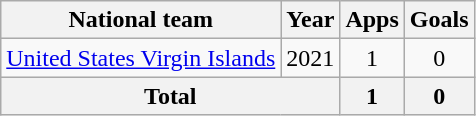<table class="wikitable" style="text-align:center">
<tr>
<th>National team</th>
<th>Year</th>
<th>Apps</th>
<th>Goals</th>
</tr>
<tr>
<td rowspan="1"><a href='#'>United States Virgin Islands</a></td>
<td>2021</td>
<td>1</td>
<td>0</td>
</tr>
<tr>
<th colspan=2>Total</th>
<th>1</th>
<th>0</th>
</tr>
</table>
